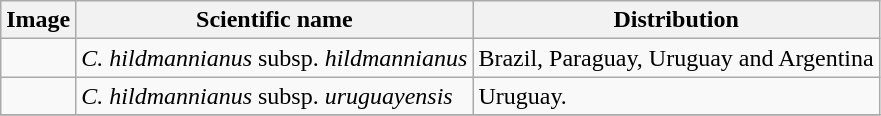<table class="wikitable">
<tr>
<th>Image</th>
<th>Scientific name</th>
<th>Distribution</th>
</tr>
<tr>
<td></td>
<td><em>C. hildmannianus</em> subsp. <em>hildmannianus</em></td>
<td>Brazil, Paraguay, Uruguay and Argentina</td>
</tr>
<tr>
<td></td>
<td><em>C. hildmannianus</em> subsp. <em>uruguayensis</em></td>
<td>Uruguay.</td>
</tr>
<tr>
</tr>
</table>
